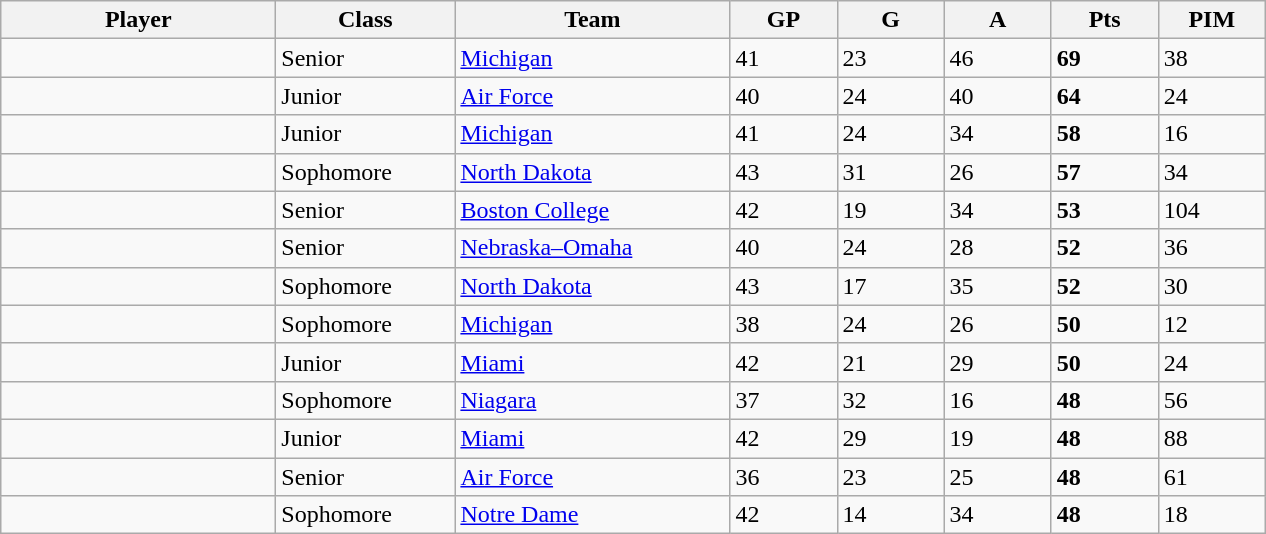<table class="wikitable sortable">
<tr>
<th style="width: 11em;">Player</th>
<th style="width: 7em;">Class</th>
<th style="width: 11em;">Team</th>
<th style="width: 4em;">GP</th>
<th style="width: 4em;">G</th>
<th style="width: 4em;">A</th>
<th style="width: 4em;">Pts</th>
<th style="width: 4em;">PIM</th>
</tr>
<tr>
<td></td>
<td>Senior</td>
<td><a href='#'>Michigan</a></td>
<td>41</td>
<td>23</td>
<td>46</td>
<td><strong>69</strong></td>
<td>38</td>
</tr>
<tr>
<td></td>
<td>Junior</td>
<td><a href='#'>Air Force</a></td>
<td>40</td>
<td>24</td>
<td>40</td>
<td><strong>64</strong></td>
<td>24</td>
</tr>
<tr>
<td></td>
<td>Junior</td>
<td><a href='#'>Michigan</a></td>
<td>41</td>
<td>24</td>
<td>34</td>
<td><strong>58</strong></td>
<td>16</td>
</tr>
<tr>
<td></td>
<td>Sophomore</td>
<td><a href='#'>North Dakota</a></td>
<td>43</td>
<td>31</td>
<td>26</td>
<td><strong>57</strong></td>
<td>34</td>
</tr>
<tr>
<td></td>
<td>Senior</td>
<td><a href='#'>Boston College</a></td>
<td>42</td>
<td>19</td>
<td>34</td>
<td><strong>53</strong></td>
<td>104</td>
</tr>
<tr>
<td></td>
<td>Senior</td>
<td><a href='#'>Nebraska–Omaha</a></td>
<td>40</td>
<td>24</td>
<td>28</td>
<td><strong>52</strong></td>
<td>36</td>
</tr>
<tr>
<td></td>
<td>Sophomore</td>
<td><a href='#'>North Dakota</a></td>
<td>43</td>
<td>17</td>
<td>35</td>
<td><strong>52</strong></td>
<td>30</td>
</tr>
<tr>
<td></td>
<td>Sophomore</td>
<td><a href='#'>Michigan</a></td>
<td>38</td>
<td>24</td>
<td>26</td>
<td><strong>50</strong></td>
<td>12</td>
</tr>
<tr>
<td></td>
<td>Junior</td>
<td><a href='#'>Miami</a></td>
<td>42</td>
<td>21</td>
<td>29</td>
<td><strong>50</strong></td>
<td>24</td>
</tr>
<tr>
<td></td>
<td>Sophomore</td>
<td><a href='#'>Niagara</a></td>
<td>37</td>
<td>32</td>
<td>16</td>
<td><strong>48</strong></td>
<td>56</td>
</tr>
<tr>
<td></td>
<td>Junior</td>
<td><a href='#'>Miami</a></td>
<td>42</td>
<td>29</td>
<td>19</td>
<td><strong>48</strong></td>
<td>88</td>
</tr>
<tr>
<td></td>
<td>Senior</td>
<td><a href='#'>Air Force</a></td>
<td>36</td>
<td>23</td>
<td>25</td>
<td><strong>48</strong></td>
<td>61</td>
</tr>
<tr>
<td></td>
<td>Sophomore</td>
<td><a href='#'>Notre Dame</a></td>
<td>42</td>
<td>14</td>
<td>34</td>
<td><strong>48</strong></td>
<td>18</td>
</tr>
</table>
